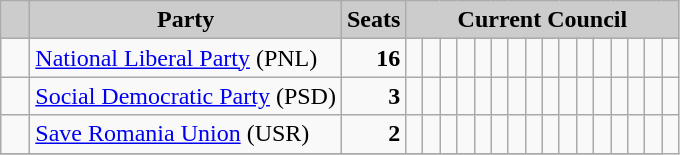<table class="wikitable">
<tr>
<th style="background:#ccc">   </th>
<th style="background:#ccc">Party</th>
<th style="background:#ccc">Seats</th>
<th style="background:#ccc" colspan="16">Current Council</th>
</tr>
<tr>
<td>  </td>
<td><a href='#'>National Liberal Party</a> (PNL)</td>
<td style="text-align: right"><strong>16</strong></td>
<td>  </td>
<td>  </td>
<td>  </td>
<td>  </td>
<td>  </td>
<td>  </td>
<td>  </td>
<td>  </td>
<td>  </td>
<td>  </td>
<td>  </td>
<td>  </td>
<td>  </td>
<td>  </td>
<td>  </td>
<td>  </td>
</tr>
<tr>
<td>  </td>
<td><a href='#'>Social Democratic Party</a> (PSD)</td>
<td style="text-align: right"><strong>3</strong></td>
<td>  </td>
<td>  </td>
<td>  </td>
<td> </td>
<td> </td>
<td> </td>
<td> </td>
<td> </td>
<td> </td>
<td> </td>
<td> </td>
<td> </td>
<td> </td>
<td> </td>
<td> </td>
<td> </td>
</tr>
<tr>
<td>  </td>
<td><a href='#'>Save Romania Union</a> (USR)</td>
<td style="text-align: right"><strong>2</strong></td>
<td>  </td>
<td>  </td>
<td> </td>
<td> </td>
<td> </td>
<td> </td>
<td> </td>
<td> </td>
<td> </td>
<td> </td>
<td> </td>
<td> </td>
<td> </td>
<td> </td>
<td> </td>
</tr>
<tr>
</tr>
</table>
